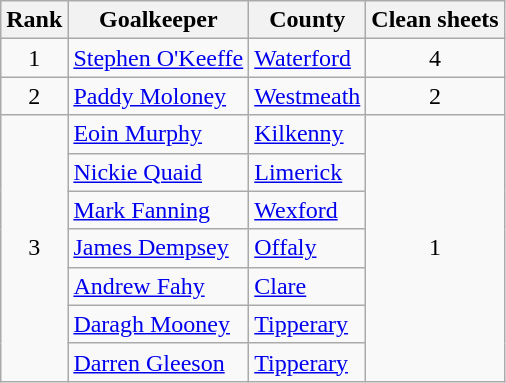<table class="wikitable">
<tr>
<th>Rank</th>
<th>Goalkeeper</th>
<th>County</th>
<th>Clean sheets</th>
</tr>
<tr>
<td rowspan=1 align=center>1</td>
<td><a href='#'>Stephen O'Keeffe</a></td>
<td> <a href='#'>Waterford</a></td>
<td rowspan=1 align=center>4</td>
</tr>
<tr>
<td rowspan=1 align=center>2</td>
<td><a href='#'>Paddy Moloney</a></td>
<td> <a href='#'>Westmeath</a></td>
<td rowspan=1 align=center>2</td>
</tr>
<tr>
<td rowspan=8 align=center>3</td>
<td><a href='#'>Eoin Murphy</a></td>
<td> <a href='#'>Kilkenny</a></td>
<td rowspan=8 align=center>1</td>
</tr>
<tr>
<td><a href='#'>Nickie Quaid</a></td>
<td> <a href='#'>Limerick</a></td>
</tr>
<tr>
<td><a href='#'>Mark Fanning</a></td>
<td> <a href='#'>Wexford</a></td>
</tr>
<tr>
<td><a href='#'>James Dempsey</a></td>
<td> <a href='#'>Offaly</a></td>
</tr>
<tr>
<td><a href='#'>Andrew Fahy</a></td>
<td> <a href='#'>Clare</a></td>
</tr>
<tr>
<td><a href='#'>Daragh Mooney</a></td>
<td> <a href='#'>Tipperary</a></td>
</tr>
<tr>
<td><a href='#'>Darren Gleeson</a></td>
<td> <a href='#'>Tipperary</a></td>
</tr>
</table>
